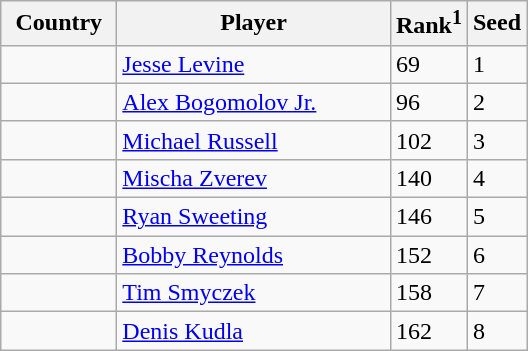<table class="sortable wikitable">
<tr>
<th width="70">Country</th>
<th width="175">Player</th>
<th>Rank<sup>1</sup></th>
<th>Seed</th>
</tr>
<tr>
<td></td>
<td><a href='#'>Jesse Levine</a></td>
<td>69</td>
<td>1</td>
</tr>
<tr>
<td></td>
<td><a href='#'>Alex Bogomolov Jr.</a></td>
<td>96</td>
<td>2</td>
</tr>
<tr>
<td></td>
<td><a href='#'>Michael Russell</a></td>
<td>102</td>
<td>3</td>
</tr>
<tr>
<td></td>
<td><a href='#'>Mischa Zverev</a></td>
<td>140</td>
<td>4</td>
</tr>
<tr>
<td></td>
<td><a href='#'>Ryan Sweeting</a></td>
<td>146</td>
<td>5</td>
</tr>
<tr>
<td></td>
<td><a href='#'>Bobby Reynolds</a></td>
<td>152</td>
<td>6</td>
</tr>
<tr>
<td></td>
<td><a href='#'>Tim Smyczek</a></td>
<td>158</td>
<td>7</td>
</tr>
<tr>
<td></td>
<td><a href='#'>Denis Kudla</a></td>
<td>162</td>
<td>8</td>
</tr>
</table>
